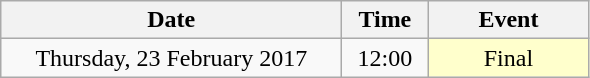<table class = "wikitable" style="text-align:center;">
<tr>
<th width=220>Date</th>
<th width=50>Time</th>
<th width=100>Event</th>
</tr>
<tr>
<td>Thursday, 23 February 2017</td>
<td>12:00</td>
<td bgcolor=ffffcc>Final</td>
</tr>
</table>
